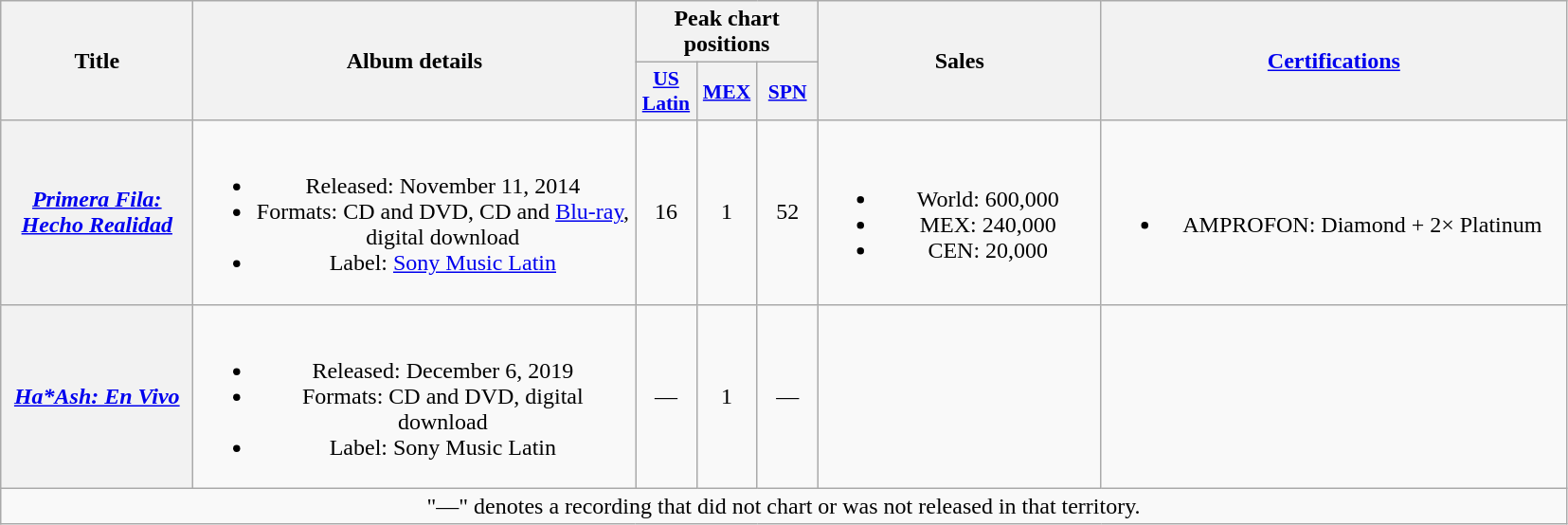<table class="wikitable plainrowheaders" style="text-align:center;">
<tr>
<th scope="col" rowspan="2" style="width:8em;">Title</th>
<th scope="col" rowspan="2" style="width:19em;">Album details</th>
<th scope="col" colspan="3">Peak chart positions</th>
<th rowspan="2" style="width:12em;">Sales</th>
<th scope="col" rowspan="2" style="width:20em;"><a href='#'>Certifications</a></th>
</tr>
<tr>
<th scope="col" style="width:2.5em;font-size:90%;"><a href='#'>US<br>Latin</a><br></th>
<th scope="col" style="width:2.5em;font-size:90%;"><a href='#'>MEX</a><br></th>
<th scope="col" style="width:2.5em;font-size:90%;"><a href='#'>SPN</a><br></th>
</tr>
<tr>
<th scope="row"><em><a href='#'>Primera Fila: Hecho Realidad</a></em></th>
<td><br><ul><li>Released: November 11, 2014</li><li>Formats: CD and DVD, CD and <a href='#'>Blu-ray</a>, digital download</li><li>Label: <a href='#'>Sony Music Latin</a></li></ul></td>
<td>16</td>
<td>1</td>
<td>52</td>
<td><br><ul><li>World: 600,000</li><li>MEX: 240,000</li><li>CEN: 20,000</li></ul></td>
<td><br><ul><li>AMPROFON: Diamond + 2× Platinum</li></ul></td>
</tr>
<tr>
<th scope="row"><em><a href='#'>Ha*Ash: En Vivo</a></em></th>
<td><br><ul><li>Released: December 6, 2019</li><li>Formats: CD and DVD, digital download</li><li>Label: Sony Music Latin</li></ul></td>
<td>—</td>
<td>1</td>
<td>—</td>
<td></td>
<td></td>
</tr>
<tr>
<td colspan="7">"—" denotes a recording that did not chart or was not released in that territory.<br></td>
</tr>
</table>
